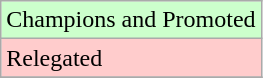<table class="wikitable">
<tr width=10px bgcolor="#ccffcc">
<td>Champions and Promoted</td>
</tr>
<tr width=10px bgcolor="#ffcccc">
<td>Relegated</td>
</tr>
<tr>
</tr>
</table>
